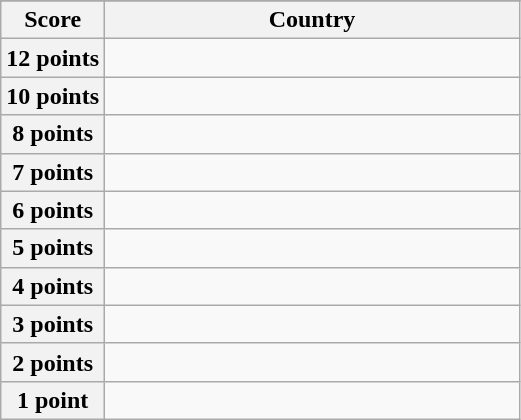<table class="wikitable">
<tr>
</tr>
<tr>
<th scope="col" width="20%">Score</th>
<th scope="col">Country</th>
</tr>
<tr>
<th scope="row">12 points</th>
<td></td>
</tr>
<tr>
<th scope="row">10 points</th>
<td></td>
</tr>
<tr>
<th scope="row">8 points</th>
<td></td>
</tr>
<tr>
<th scope="row">7 points</th>
<td></td>
</tr>
<tr>
<th scope="row">6 points</th>
<td></td>
</tr>
<tr>
<th scope="row">5 points</th>
<td></td>
</tr>
<tr>
<th scope="row">4 points</th>
<td></td>
</tr>
<tr>
<th scope="row">3 points</th>
<td></td>
</tr>
<tr>
<th scope="row">2 points</th>
<td></td>
</tr>
<tr>
<th scope="row">1 point</th>
<td></td>
</tr>
</table>
